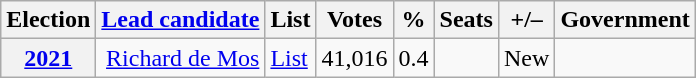<table class="wikitable" style="text-align: right;">
<tr>
<th>Election</th>
<th><a href='#'>Lead candidate</a></th>
<th>List</th>
<th>Votes</th>
<th>%</th>
<th>Seats</th>
<th>+/–</th>
<th>Government</th>
</tr>
<tr>
<th><a href='#'>2021</a></th>
<td><a href='#'>Richard de Mos</a></td>
<td align="left"><a href='#'>List</a></td>
<td>41,016</td>
<td>0.4</td>
<td></td>
<td>New</td>
<td></td>
</tr>
</table>
